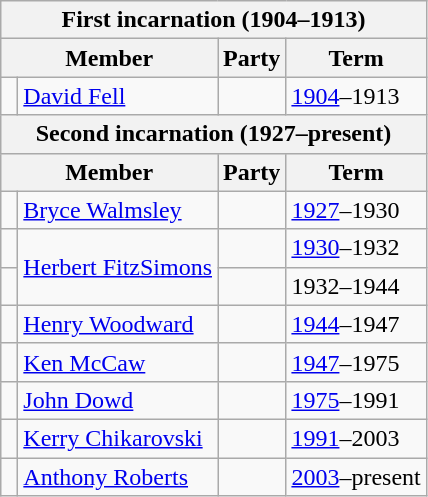<table class="wikitable">
<tr>
<th colspan="4">First incarnation (1904–1913)</th>
</tr>
<tr>
<th colspan="2"><strong>Member</strong></th>
<th><strong>Party</strong></th>
<th><strong>Term</strong></th>
</tr>
<tr>
<td> </td>
<td><a href='#'>David Fell</a></td>
<td></td>
<td><a href='#'>1904</a>–1913</td>
</tr>
<tr>
<th colspan=4>Second incarnation (1927–present)</th>
</tr>
<tr>
<th colspan=2>Member</th>
<th>Party</th>
<th>Term</th>
</tr>
<tr>
<td> </td>
<td><a href='#'>Bryce Walmsley</a></td>
<td></td>
<td><a href='#'>1927</a>–1930</td>
</tr>
<tr>
<td> </td>
<td rowspan=2><a href='#'>Herbert FitzSimons</a></td>
<td></td>
<td><a href='#'>1930</a>–1932</td>
</tr>
<tr>
<td> </td>
<td></td>
<td>1932–1944</td>
</tr>
<tr>
<td> </td>
<td><a href='#'>Henry Woodward</a></td>
<td></td>
<td><a href='#'>1944</a>–1947</td>
</tr>
<tr>
<td> </td>
<td><a href='#'>Ken McCaw</a></td>
<td></td>
<td><a href='#'>1947</a>–1975</td>
</tr>
<tr>
<td> </td>
<td><a href='#'>John Dowd</a></td>
<td></td>
<td><a href='#'>1975</a>–1991</td>
</tr>
<tr>
<td> </td>
<td><a href='#'>Kerry Chikarovski</a></td>
<td></td>
<td><a href='#'>1991</a>–2003</td>
</tr>
<tr>
<td> </td>
<td><a href='#'>Anthony Roberts</a></td>
<td></td>
<td><a href='#'>2003</a>–present</td>
</tr>
</table>
